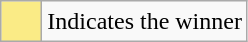<table class="wikitable">
<tr>
<th scope="row" style="text-align:center; background:#FAEB86; height:20px; width:20px"></th>
<td>Indicates the winner</td>
</tr>
</table>
